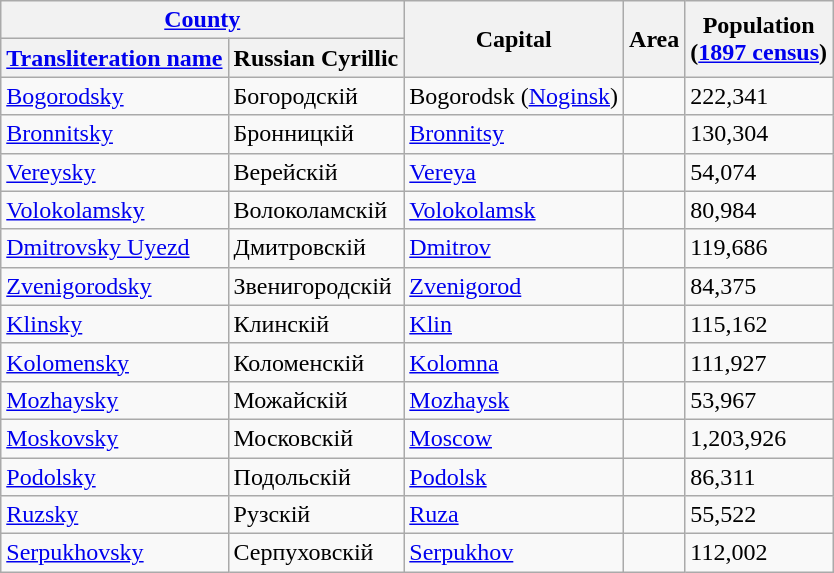<table class="wikitable sortable">
<tr>
<th colspan=2><a href='#'>County</a></th>
<th rowspan=2>Capital</th>
<th rowspan=2>Area</th>
<th rowspan=2>Population<br>(<a href='#'>1897 census</a>)</th>
</tr>
<tr>
<th><a href='#'>Transliteration name</a></th>
<th>Russian Cyrillic</th>
</tr>
<tr>
<td><a href='#'>Bogorodsky</a></td>
<td>Богородскій</td>
<td>Bogorodsk (<a href='#'>Noginsk</a>)</td>
<td></td>
<td>222,341</td>
</tr>
<tr>
<td><a href='#'>Bronnitsky</a></td>
<td>Бронницкій</td>
<td><a href='#'>Bronnitsy</a></td>
<td></td>
<td>130,304</td>
</tr>
<tr>
<td><a href='#'>Vereysky</a></td>
<td>Верейскій</td>
<td><a href='#'>Vereya</a></td>
<td></td>
<td>54,074</td>
</tr>
<tr>
<td><a href='#'>Volokolamsky</a></td>
<td>Волоколамскій</td>
<td><a href='#'>Volokolamsk</a></td>
<td></td>
<td>80,984</td>
</tr>
<tr>
<td><a href='#'>Dmitrovsky Uyezd</a></td>
<td>Дмитровскій</td>
<td><a href='#'>Dmitrov</a></td>
<td></td>
<td>119,686</td>
</tr>
<tr>
<td><a href='#'>Zvenigorodsky</a></td>
<td>Звенигородскій</td>
<td><a href='#'>Zvenigorod</a></td>
<td></td>
<td>84,375</td>
</tr>
<tr>
<td><a href='#'>Klinsky</a></td>
<td>Клинскій</td>
<td><a href='#'>Klin</a></td>
<td></td>
<td>115,162</td>
</tr>
<tr>
<td><a href='#'>Kolomensky</a></td>
<td>Коломенскій</td>
<td><a href='#'>Kolomna</a></td>
<td></td>
<td>111,927</td>
</tr>
<tr>
<td><a href='#'>Mozhaysky</a></td>
<td>Можайскій</td>
<td><a href='#'>Mozhaysk</a></td>
<td></td>
<td>53,967</td>
</tr>
<tr>
<td><a href='#'>Moskovsky</a></td>
<td>Московскій</td>
<td><a href='#'>Moscow</a></td>
<td></td>
<td>1,203,926</td>
</tr>
<tr>
<td><a href='#'>Podolsky</a></td>
<td>Подольскій</td>
<td><a href='#'>Podolsk</a></td>
<td></td>
<td>86,311</td>
</tr>
<tr>
<td><a href='#'>Ruzsky</a></td>
<td>Рузскій</td>
<td><a href='#'>Ruza</a></td>
<td></td>
<td>55,522</td>
</tr>
<tr>
<td><a href='#'>Serpukhovsky</a></td>
<td>Серпуховскій</td>
<td><a href='#'>Serpukhov</a></td>
<td></td>
<td>112,002</td>
</tr>
</table>
